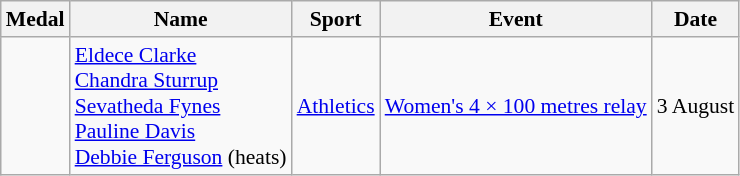<table class="wikitable sortable" style="font-size:90%">
<tr>
<th>Medal</th>
<th>Name</th>
<th>Sport</th>
<th>Event</th>
<th>Date</th>
</tr>
<tr>
<td></td>
<td><a href='#'>Eldece Clarke</a><br><a href='#'>Chandra Sturrup</a><br><a href='#'>Sevatheda Fynes</a><br><a href='#'>Pauline Davis</a><br><a href='#'>Debbie Ferguson</a> (heats)</td>
<td><a href='#'>Athletics</a></td>
<td><a href='#'>Women's 4 × 100 metres relay</a></td>
<td>3 August</td>
</tr>
</table>
